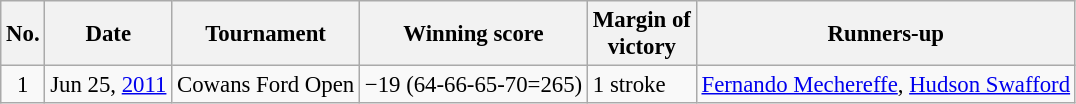<table class="wikitable" style="font-size:95%;">
<tr>
<th>No.</th>
<th>Date</th>
<th>Tournament</th>
<th>Winning score</th>
<th>Margin of<br>victory</th>
<th>Runners-up</th>
</tr>
<tr>
<td align=center>1</td>
<td align=right>Jun 25, <a href='#'>2011</a></td>
<td>Cowans Ford Open</td>
<td>−19 (64-66-65-70=265)</td>
<td>1 stroke</td>
<td> <a href='#'>Fernando Mechereffe</a>,  <a href='#'>Hudson Swafford</a></td>
</tr>
</table>
